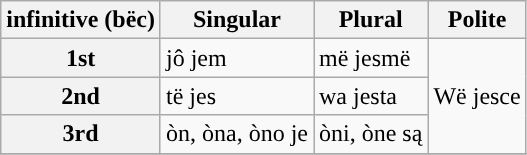<table class="wikitable">
<tr>
<th>infinitive (bëc)</th>
<th>Singular</th>
<th>Plural</th>
<th>Polite</th>
</tr>
<tr>
<th>1st</th>
<td>jô jem</td>
<td>më jesmë</td>
<td rowspan="3">Wë  jesce</td>
</tr>
<tr>
<th>2nd</th>
<td>të jes</td>
<td>wa jesta</td>
</tr>
<tr>
<th>3rd</th>
<td>òn, òna, òno je</td>
<td>òni, òne są</td>
</tr>
<tr>
</tr>
</table>
